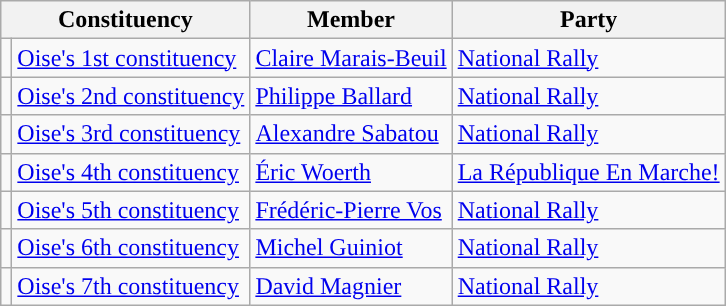<table class="wikitable">
<tr>
<th colspan="2">Constituency</th>
<th>Member</th>
<th>Party</th>
</tr>
<tr>
<td style="background-color: "></td>
<td><a href='#'>Oise's 1st constituency</a></td>
<td><a href='#'>Claire Marais-Beuil</a></td>
<td><a href='#'>National Rally</a></td>
</tr>
<tr>
<td style="background-color: "></td>
<td><a href='#'>Oise's 2nd constituency</a></td>
<td><a href='#'>Philippe Ballard</a></td>
<td><a href='#'>National Rally</a></td>
</tr>
<tr>
<td style="background-color: "></td>
<td><a href='#'>Oise's 3rd constituency</a></td>
<td><a href='#'>Alexandre Sabatou</a></td>
<td><a href='#'>National Rally</a></td>
</tr>
<tr>
<td style="background-color: "></td>
<td><a href='#'>Oise's 4th constituency</a></td>
<td><a href='#'>Éric Woerth</a></td>
<td><a href='#'>La République En Marche!</a></td>
</tr>
<tr>
<td style="background-color: "></td>
<td><a href='#'>Oise's 5th constituency</a></td>
<td><a href='#'>Frédéric-Pierre Vos</a></td>
<td><a href='#'>National Rally</a></td>
</tr>
<tr>
<td style="background-color: "></td>
<td><a href='#'>Oise's 6th constituency</a></td>
<td><a href='#'>Michel Guiniot</a></td>
<td><a href='#'>National Rally</a></td>
</tr>
<tr>
<td style="background-color: "></td>
<td><a href='#'>Oise's 7th constituency</a></td>
<td><a href='#'>David Magnier</a></td>
<td><a href='#'>National Rally</a></td>
</tr>
</table>
